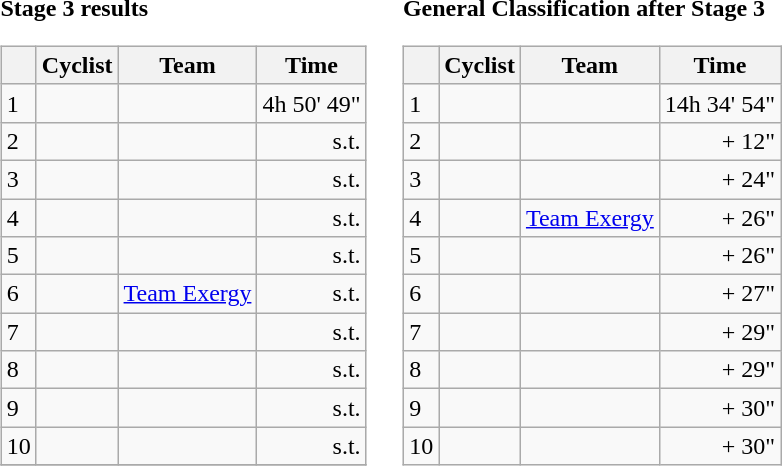<table>
<tr>
<td><strong>Stage 3 results</strong><br><table class="wikitable">
<tr>
<th></th>
<th>Cyclist</th>
<th>Team</th>
<th>Time</th>
</tr>
<tr>
<td>1</td>
<td></td>
<td></td>
<td style="text-align:right;">4h 50' 49"</td>
</tr>
<tr>
<td>2</td>
<td></td>
<td></td>
<td style="text-align:right;">s.t.</td>
</tr>
<tr>
<td>3</td>
<td></td>
<td></td>
<td style="text-align:right;">s.t.</td>
</tr>
<tr>
<td>4</td>
<td></td>
<td></td>
<td style="text-align:right;">s.t.</td>
</tr>
<tr>
<td>5</td>
<td></td>
<td></td>
<td style="text-align:right;">s.t.</td>
</tr>
<tr>
<td>6</td>
<td></td>
<td><a href='#'>Team Exergy</a></td>
<td style="text-align:right;">s.t.</td>
</tr>
<tr>
<td>7</td>
<td></td>
<td></td>
<td style="text-align:right;">s.t.</td>
</tr>
<tr>
<td>8</td>
<td></td>
<td></td>
<td style="text-align:right;">s.t.</td>
</tr>
<tr>
<td>9</td>
<td></td>
<td></td>
<td style="text-align:right;">s.t.</td>
</tr>
<tr>
<td>10</td>
<td></td>
<td></td>
<td style="text-align:right;">s.t.</td>
</tr>
<tr>
</tr>
</table>
</td>
<td></td>
<td><strong>General Classification after Stage 3</strong><br><table class="wikitable">
<tr>
<th></th>
<th>Cyclist</th>
<th>Team</th>
<th>Time</th>
</tr>
<tr>
<td>1</td>
<td> </td>
<td></td>
<td style="text-align:right;">14h 34' 54"</td>
</tr>
<tr>
<td>2</td>
<td></td>
<td></td>
<td style="text-align:right;">+ 12"</td>
</tr>
<tr>
<td>3</td>
<td></td>
<td></td>
<td style="text-align:right;">+ 24"</td>
</tr>
<tr>
<td>4</td>
<td></td>
<td><a href='#'>Team Exergy</a></td>
<td style="text-align:right;">+ 26"</td>
</tr>
<tr>
<td>5</td>
<td></td>
<td></td>
<td style="text-align:right;">+ 26"</td>
</tr>
<tr>
<td>6</td>
<td></td>
<td></td>
<td style="text-align:right;">+ 27"</td>
</tr>
<tr>
<td>7</td>
<td></td>
<td></td>
<td style="text-align:right;">+ 29"</td>
</tr>
<tr>
<td>8</td>
<td></td>
<td></td>
<td style="text-align:right;">+ 29"</td>
</tr>
<tr>
<td>9</td>
<td></td>
<td></td>
<td style="text-align:right;">+ 30"</td>
</tr>
<tr>
<td>10</td>
<td></td>
<td></td>
<td style="text-align:right;">+ 30"</td>
</tr>
</table>
</td>
</tr>
</table>
